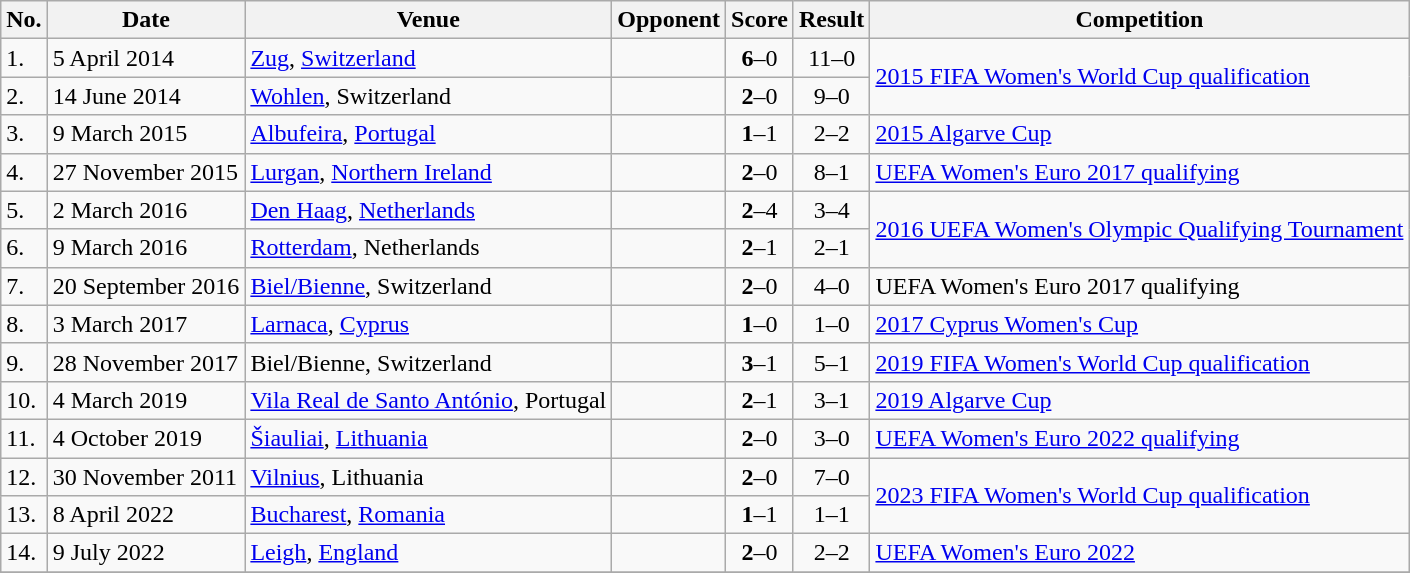<table class="wikitable">
<tr>
<th>No.</th>
<th>Date</th>
<th>Venue</th>
<th>Opponent</th>
<th>Score</th>
<th>Result</th>
<th>Competition</th>
</tr>
<tr>
<td>1.</td>
<td>5 April 2014</td>
<td><a href='#'>Zug</a>, <a href='#'>Switzerland</a></td>
<td></td>
<td align=center><strong>6</strong>–0</td>
<td align=center>11–0</td>
<td rowspan=2><a href='#'>2015 FIFA Women's World Cup qualification</a></td>
</tr>
<tr>
<td>2.</td>
<td>14 June 2014</td>
<td><a href='#'>Wohlen</a>, Switzerland</td>
<td></td>
<td align=center><strong>2</strong>–0</td>
<td align=center>9–0</td>
</tr>
<tr>
<td>3.</td>
<td>9 March 2015</td>
<td><a href='#'>Albufeira</a>, <a href='#'>Portugal</a></td>
<td></td>
<td align=center><strong>1</strong>–1</td>
<td align=center>2–2</td>
<td><a href='#'>2015 Algarve Cup</a></td>
</tr>
<tr>
<td>4.</td>
<td>27 November 2015</td>
<td><a href='#'>Lurgan</a>, <a href='#'>Northern Ireland</a></td>
<td></td>
<td align=center><strong>2</strong>–0</td>
<td align=center>8–1</td>
<td><a href='#'>UEFA Women's Euro 2017 qualifying</a></td>
</tr>
<tr>
<td>5.</td>
<td>2 March 2016</td>
<td><a href='#'>Den Haag</a>, <a href='#'>Netherlands</a></td>
<td></td>
<td align=center><strong>2</strong>–4</td>
<td align=center>3–4</td>
<td rowspan=2><a href='#'>2016 UEFA Women's Olympic Qualifying Tournament</a></td>
</tr>
<tr>
<td>6.</td>
<td>9 March 2016</td>
<td><a href='#'>Rotterdam</a>, Netherlands</td>
<td></td>
<td align=center><strong>2</strong>–1</td>
<td align=center>2–1</td>
</tr>
<tr>
<td>7.</td>
<td>20 September 2016</td>
<td><a href='#'>Biel/Bienne</a>, Switzerland</td>
<td></td>
<td align=center><strong>2</strong>–0</td>
<td align=center>4–0</td>
<td>UEFA Women's Euro 2017 qualifying</td>
</tr>
<tr>
<td>8.</td>
<td>3 March 2017</td>
<td><a href='#'>Larnaca</a>, <a href='#'>Cyprus</a></td>
<td></td>
<td align=center><strong>1</strong>–0</td>
<td align=center>1–0</td>
<td><a href='#'>2017 Cyprus Women's Cup</a></td>
</tr>
<tr>
<td>9.</td>
<td>28 November 2017</td>
<td>Biel/Bienne, Switzerland</td>
<td></td>
<td align=center><strong>3</strong>–1</td>
<td align=center>5–1</td>
<td><a href='#'>2019 FIFA Women's World Cup qualification</a></td>
</tr>
<tr>
<td>10.</td>
<td>4 March 2019</td>
<td><a href='#'>Vila Real de Santo António</a>, Portugal</td>
<td></td>
<td align=center><strong>2</strong>–1</td>
<td align=center>3–1</td>
<td><a href='#'>2019 Algarve Cup</a></td>
</tr>
<tr>
<td>11.</td>
<td>4 October 2019</td>
<td><a href='#'>Šiauliai</a>, <a href='#'>Lithuania</a></td>
<td></td>
<td align=center><strong>2</strong>–0</td>
<td align=center>3–0</td>
<td><a href='#'>UEFA Women's Euro 2022 qualifying</a></td>
</tr>
<tr>
<td>12.</td>
<td>30 November 2011</td>
<td><a href='#'>Vilnius</a>, Lithuania</td>
<td></td>
<td align=center><strong>2</strong>–0</td>
<td align=center>7–0</td>
<td rowspan=2><a href='#'>2023 FIFA Women's World Cup qualification</a></td>
</tr>
<tr>
<td>13.</td>
<td>8 April 2022</td>
<td><a href='#'>Bucharest</a>, <a href='#'>Romania</a></td>
<td></td>
<td align=center><strong>1</strong>–1</td>
<td align=center>1–1</td>
</tr>
<tr>
<td>14.</td>
<td>9 July 2022</td>
<td><a href='#'>Leigh</a>, <a href='#'>England</a></td>
<td></td>
<td align=center><strong>2</strong>–0</td>
<td align=center>2–2</td>
<td><a href='#'>UEFA Women's Euro 2022</a></td>
</tr>
<tr>
</tr>
</table>
